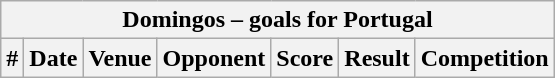<table class="wikitable collapsible collapsed">
<tr>
<th colspan="7"><strong>Domingos – goals for Portugal</strong></th>
</tr>
<tr style="text-align:center">
<th>#</th>
<th>Date</th>
<th>Venue</th>
<th>Opponent</th>
<th>Score</th>
<th>Result</th>
<th>Competition<br>







</th>
</tr>
</table>
